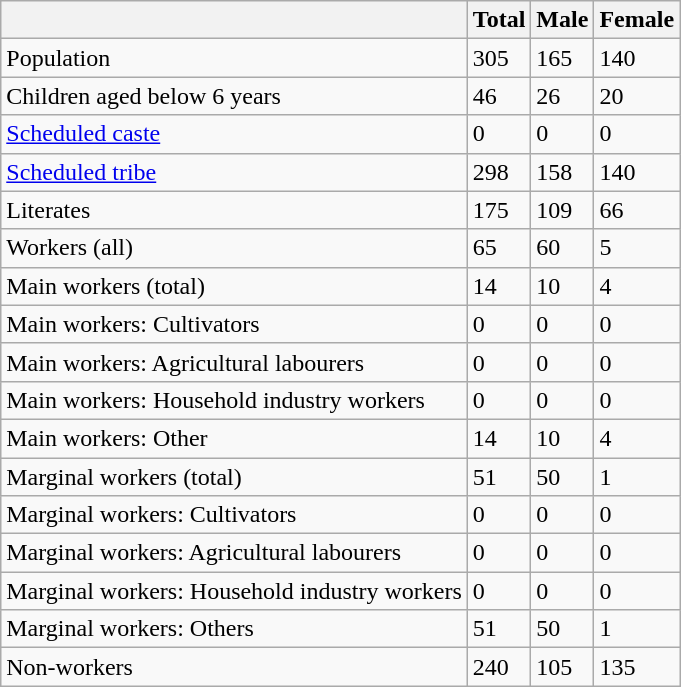<table class="wikitable sortable">
<tr>
<th></th>
<th>Total</th>
<th>Male</th>
<th>Female</th>
</tr>
<tr>
<td>Population</td>
<td>305</td>
<td>165</td>
<td>140</td>
</tr>
<tr>
<td>Children aged below 6 years</td>
<td>46</td>
<td>26</td>
<td>20</td>
</tr>
<tr>
<td><a href='#'>Scheduled caste</a></td>
<td>0</td>
<td>0</td>
<td>0</td>
</tr>
<tr>
<td><a href='#'>Scheduled tribe</a></td>
<td>298</td>
<td>158</td>
<td>140</td>
</tr>
<tr>
<td>Literates</td>
<td>175</td>
<td>109</td>
<td>66</td>
</tr>
<tr>
<td>Workers (all)</td>
<td>65</td>
<td>60</td>
<td>5</td>
</tr>
<tr>
<td>Main workers (total)</td>
<td>14</td>
<td>10</td>
<td>4</td>
</tr>
<tr>
<td>Main workers: Cultivators</td>
<td>0</td>
<td>0</td>
<td>0</td>
</tr>
<tr>
<td>Main workers: Agricultural labourers</td>
<td>0</td>
<td>0</td>
<td>0</td>
</tr>
<tr>
<td>Main workers: Household industry workers</td>
<td>0</td>
<td>0</td>
<td>0</td>
</tr>
<tr>
<td>Main workers: Other</td>
<td>14</td>
<td>10</td>
<td>4</td>
</tr>
<tr>
<td>Marginal workers (total)</td>
<td>51</td>
<td>50</td>
<td>1</td>
</tr>
<tr>
<td>Marginal workers: Cultivators</td>
<td>0</td>
<td>0</td>
<td>0</td>
</tr>
<tr>
<td>Marginal workers: Agricultural labourers</td>
<td>0</td>
<td>0</td>
<td>0</td>
</tr>
<tr>
<td>Marginal workers: Household industry workers</td>
<td>0</td>
<td>0</td>
<td>0</td>
</tr>
<tr>
<td>Marginal workers: Others</td>
<td>51</td>
<td>50</td>
<td>1</td>
</tr>
<tr>
<td>Non-workers</td>
<td>240</td>
<td>105</td>
<td>135</td>
</tr>
</table>
